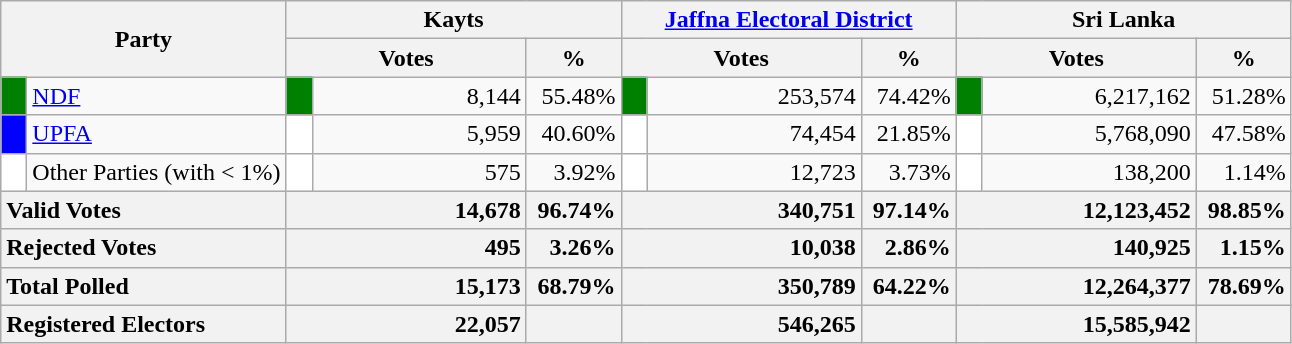<table class="wikitable">
<tr>
<th colspan="2" width="144px"rowspan="2">Party</th>
<th colspan="3" width="216px">Kayts</th>
<th colspan="3" width="216px"><a href='#'>Jaffna Electoral District</a></th>
<th colspan="3" width="216px">Sri Lanka</th>
</tr>
<tr>
<th colspan="2" width="144px">Votes</th>
<th>%</th>
<th colspan="2" width="144px">Votes</th>
<th>%</th>
<th colspan="2" width="144px">Votes</th>
<th>%</th>
</tr>
<tr>
<td style="background-color:green;" width="10px"></td>
<td style="text-align:left;"><a href='#'>NDF</a></td>
<td style="background-color:green;" width="10px"></td>
<td style="text-align:right;">8,144</td>
<td style="text-align:right;">55.48%</td>
<td style="background-color:green;" width="10px"></td>
<td style="text-align:right;">253,574</td>
<td style="text-align:right;">74.42%</td>
<td style="background-color:green;" width="10px"></td>
<td style="text-align:right;">6,217,162</td>
<td style="text-align:right;">51.28%</td>
</tr>
<tr>
<td style="background-color:blue;" width="10px"></td>
<td style="text-align:left;"><a href='#'>UPFA</a></td>
<td style="background-color:white;" width="10px"></td>
<td style="text-align:right;">5,959</td>
<td style="text-align:right;">40.60%</td>
<td style="background-color:white;" width="10px"></td>
<td style="text-align:right;">74,454</td>
<td style="text-align:right;">21.85%</td>
<td style="background-color:white;" width="10px"></td>
<td style="text-align:right;">5,768,090</td>
<td style="text-align:right;">47.58%</td>
</tr>
<tr>
<td style="background-color:white;" width="10px"></td>
<td style="text-align:left;">Other Parties (with < 1%)</td>
<td style="background-color:white;" width="10px"></td>
<td style="text-align:right;">575</td>
<td style="text-align:right;">3.92%</td>
<td style="background-color:white;" width="10px"></td>
<td style="text-align:right;">12,723</td>
<td style="text-align:right;">3.73%</td>
<td style="background-color:white;" width="10px"></td>
<td style="text-align:right;">138,200</td>
<td style="text-align:right;">1.14%</td>
</tr>
<tr>
<th colspan="2" width="144px"style="text-align:left;">Valid Votes</th>
<th style="text-align:right;"colspan="2" width="144px">14,678</th>
<th style="text-align:right;">96.74%</th>
<th style="text-align:right;"colspan="2" width="144px">340,751</th>
<th style="text-align:right;">97.14%</th>
<th style="text-align:right;"colspan="2" width="144px">12,123,452</th>
<th style="text-align:right;">98.85%</th>
</tr>
<tr>
<th colspan="2" width="144px"style="text-align:left;">Rejected Votes</th>
<th style="text-align:right;"colspan="2" width="144px">495</th>
<th style="text-align:right;">3.26%</th>
<th style="text-align:right;"colspan="2" width="144px">10,038</th>
<th style="text-align:right;">2.86%</th>
<th style="text-align:right;"colspan="2" width="144px">140,925</th>
<th style="text-align:right;">1.15%</th>
</tr>
<tr>
<th colspan="2" width="144px"style="text-align:left;">Total Polled</th>
<th style="text-align:right;"colspan="2" width="144px">15,173</th>
<th style="text-align:right;">68.79%</th>
<th style="text-align:right;"colspan="2" width="144px">350,789</th>
<th style="text-align:right;">64.22%</th>
<th style="text-align:right;"colspan="2" width="144px">12,264,377</th>
<th style="text-align:right;">78.69%</th>
</tr>
<tr>
<th colspan="2" width="144px"style="text-align:left;">Registered Electors</th>
<th style="text-align:right;"colspan="2" width="144px">22,057</th>
<th></th>
<th style="text-align:right;"colspan="2" width="144px">546,265</th>
<th></th>
<th style="text-align:right;"colspan="2" width="144px">15,585,942</th>
<th></th>
</tr>
</table>
